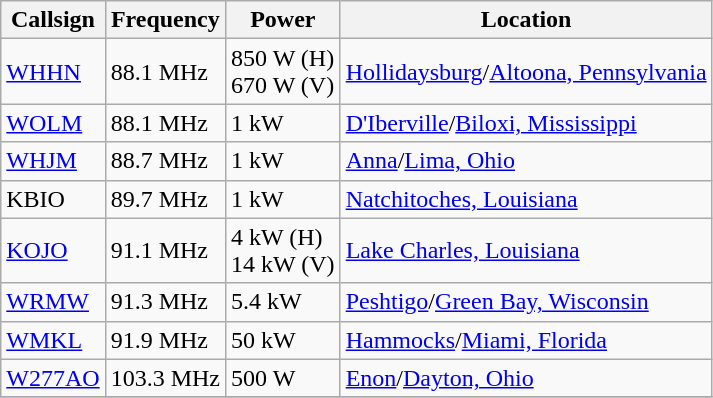<table class="wikitable">
<tr>
<th>Callsign</th>
<th>Frequency</th>
<th>Power</th>
<th>Location</th>
</tr>
<tr>
<td><a href='#'>WHHN</a></td>
<td>88.1 MHz</td>
<td>850 W (H)<br>670 W (V)</td>
<td><a href='#'>Hollidaysburg</a>/<a href='#'>Altoona, Pennsylvania</a></td>
</tr>
<tr>
<td><a href='#'>WOLM</a></td>
<td>88.1 MHz</td>
<td>1 kW</td>
<td><a href='#'>D'Iberville</a>/<a href='#'>Biloxi, Mississippi</a></td>
</tr>
<tr>
<td><a href='#'>WHJM</a></td>
<td>88.7 MHz</td>
<td>1 kW</td>
<td><a href='#'>Anna</a>/<a href='#'>Lima, Ohio</a></td>
</tr>
<tr>
<td>KBIO</td>
<td>89.7 MHz</td>
<td>1 kW</td>
<td><a href='#'>Natchitoches, Louisiana</a></td>
</tr>
<tr>
<td><a href='#'>KOJO</a></td>
<td>91.1 MHz</td>
<td>4 kW (H)<br>14 kW (V)</td>
<td><a href='#'>Lake Charles, Louisiana</a></td>
</tr>
<tr>
<td><a href='#'>WRMW</a></td>
<td>91.3 MHz</td>
<td>5.4 kW</td>
<td><a href='#'>Peshtigo</a>/<a href='#'>Green Bay, Wisconsin</a></td>
</tr>
<tr>
<td><a href='#'>WMKL</a></td>
<td>91.9 MHz</td>
<td>50 kW</td>
<td><a href='#'>Hammocks</a>/<a href='#'>Miami, Florida</a></td>
</tr>
<tr>
<td><a href='#'>W277AO</a></td>
<td>103.3 MHz</td>
<td>500 W</td>
<td><a href='#'>Enon</a>/<a href='#'>Dayton, Ohio</a></td>
</tr>
<tr>
</tr>
</table>
